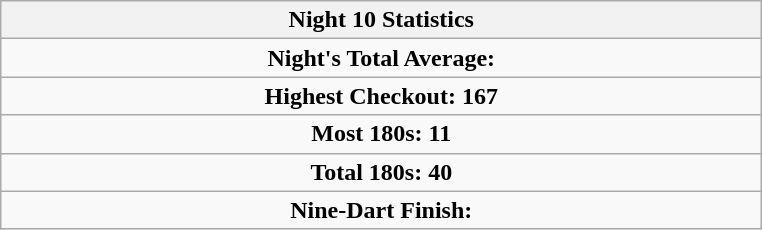<table class=wikitable style="text-align:center">
<tr>
<th width=500>Night 10 Statistics</th>
</tr>
<tr align=center>
<td colspan="3"><strong>Night's Total Average:</strong> <strong></strong></td>
</tr>
<tr align=center>
<td colspan="3"><strong>Highest Checkout:</strong>  <strong>167</strong></td>
</tr>
<tr align=center>
<td colspan="3"><strong>Most 180s:</strong>   <strong>11</strong></td>
</tr>
<tr align=center>
<td colspan="3"><strong>Total 180s:</strong> <strong>40</strong></td>
</tr>
<tr align=center>
<td colspan="3"><strong>Nine-Dart Finish:</strong> </td>
</tr>
</table>
